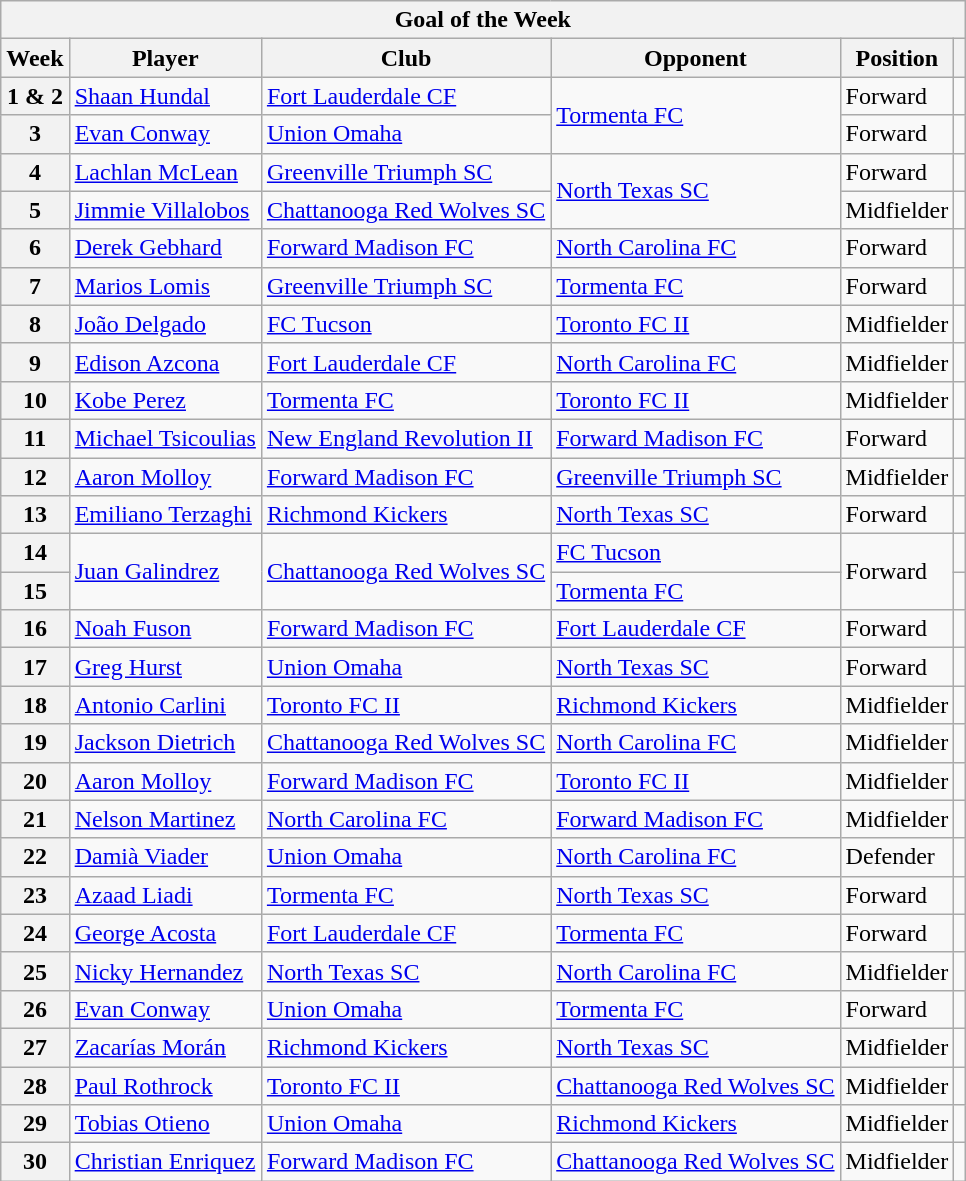<table class="wikitable collapsible collapsed">
<tr>
<th colspan=6>Goal of the Week</th>
</tr>
<tr>
<th>Week</th>
<th>Player</th>
<th>Club</th>
<th>Opponent</th>
<th>Position</th>
<th></th>
</tr>
<tr>
<th>1 & 2</th>
<td> <a href='#'>Shaan Hundal</a></td>
<td><a href='#'>Fort Lauderdale CF</a></td>
<td rowspan=2><a href='#'>Tormenta FC</a></td>
<td>Forward</td>
<td style="text-align:center"></td>
</tr>
<tr>
<th>3</th>
<td> <a href='#'>Evan Conway</a></td>
<td><a href='#'>Union Omaha</a></td>
<td>Forward</td>
<td style="text-align:center"></td>
</tr>
<tr>
<th>4</th>
<td> <a href='#'>Lachlan McLean</a></td>
<td><a href='#'>Greenville Triumph SC</a></td>
<td rowspan=2><a href='#'>North Texas SC</a></td>
<td>Forward</td>
<td style="text-align:center"></td>
</tr>
<tr>
<th>5</th>
<td> <a href='#'>Jimmie Villalobos</a></td>
<td><a href='#'>Chattanooga Red Wolves SC</a></td>
<td>Midfielder</td>
<td style="text-align:center"></td>
</tr>
<tr>
<th>6</th>
<td> <a href='#'>Derek Gebhard</a></td>
<td><a href='#'>Forward Madison FC</a></td>
<td><a href='#'>North Carolina FC</a></td>
<td>Forward</td>
<td style="text-align:center"></td>
</tr>
<tr>
<th>7</th>
<td> <a href='#'>Marios Lomis</a></td>
<td><a href='#'>Greenville Triumph SC</a></td>
<td><a href='#'>Tormenta FC</a></td>
<td>Forward</td>
<td style="text-align:center"></td>
</tr>
<tr>
<th>8</th>
<td> <a href='#'>João Delgado</a></td>
<td><a href='#'>FC Tucson</a></td>
<td><a href='#'>Toronto FC II</a></td>
<td>Midfielder</td>
<td style="text-align:center"></td>
</tr>
<tr>
<th>9</th>
<td> <a href='#'>Edison Azcona</a></td>
<td><a href='#'>Fort Lauderdale CF</a></td>
<td><a href='#'>North Carolina FC</a></td>
<td>Midfielder</td>
<td style="text-align:center"></td>
</tr>
<tr>
<th>10</th>
<td> <a href='#'>Kobe Perez</a></td>
<td><a href='#'>Tormenta FC</a></td>
<td><a href='#'>Toronto FC II</a></td>
<td>Midfielder</td>
<td style="text-align:center"></td>
</tr>
<tr>
<th>11</th>
<td> <a href='#'>Michael Tsicoulias</a></td>
<td><a href='#'>New England Revolution II</a></td>
<td><a href='#'>Forward Madison FC</a></td>
<td>Forward</td>
<td style="text-align:center"></td>
</tr>
<tr>
<th>12</th>
<td> <a href='#'>Aaron Molloy</a></td>
<td><a href='#'>Forward Madison FC</a></td>
<td><a href='#'>Greenville Triumph SC</a></td>
<td>Midfielder</td>
<td style="text-align:center"></td>
</tr>
<tr>
<th>13</th>
<td> <a href='#'>Emiliano Terzaghi</a></td>
<td><a href='#'>Richmond Kickers</a></td>
<td><a href='#'>North Texas SC</a></td>
<td>Forward</td>
<td style="text-align:center"></td>
</tr>
<tr>
<th>14</th>
<td rowspan=2> <a href='#'>Juan Galindrez</a></td>
<td rowspan=2><a href='#'>Chattanooga Red Wolves SC</a></td>
<td><a href='#'>FC Tucson</a></td>
<td rowspan=2>Forward</td>
<td style="text-align:center"></td>
</tr>
<tr>
<th>15</th>
<td><a href='#'>Tormenta FC</a></td>
<td style="text-align:center"></td>
</tr>
<tr>
<th>16</th>
<td> <a href='#'>Noah Fuson</a></td>
<td><a href='#'>Forward Madison FC</a></td>
<td><a href='#'>Fort Lauderdale CF</a></td>
<td>Forward</td>
<td style="text-align:center"></td>
</tr>
<tr>
<th>17</th>
<td> <a href='#'>Greg Hurst</a></td>
<td><a href='#'>Union Omaha</a></td>
<td><a href='#'>North Texas SC</a></td>
<td>Forward</td>
<td style="text-align:center"></td>
</tr>
<tr>
<th>18</th>
<td> <a href='#'>Antonio Carlini</a></td>
<td><a href='#'>Toronto FC II</a></td>
<td><a href='#'>Richmond Kickers</a></td>
<td>Midfielder</td>
<td style="text-align:center"></td>
</tr>
<tr>
<th>19</th>
<td> <a href='#'>Jackson Dietrich</a></td>
<td><a href='#'>Chattanooga Red Wolves SC</a></td>
<td><a href='#'>North Carolina FC</a></td>
<td>Midfielder</td>
<td style="text-align:center"></td>
</tr>
<tr>
<th>20</th>
<td> <a href='#'>Aaron Molloy</a></td>
<td><a href='#'>Forward Madison FC</a></td>
<td><a href='#'>Toronto FC II</a></td>
<td>Midfielder</td>
<td style="text-align:center"></td>
</tr>
<tr>
<th>21</th>
<td> <a href='#'>Nelson Martinez</a></td>
<td><a href='#'>North Carolina FC</a></td>
<td><a href='#'>Forward Madison FC</a></td>
<td>Midfielder</td>
<td style="text-align:center"></td>
</tr>
<tr>
<th>22</th>
<td> <a href='#'>Damià Viader</a></td>
<td><a href='#'>Union Omaha</a></td>
<td><a href='#'>North Carolina FC</a></td>
<td>Defender</td>
<td style="text-align:center"></td>
</tr>
<tr>
<th>23</th>
<td> <a href='#'>Azaad Liadi</a></td>
<td><a href='#'>Tormenta FC</a></td>
<td><a href='#'>North Texas SC</a></td>
<td>Forward</td>
<td style="text-align:center"></td>
</tr>
<tr>
<th>24</th>
<td> <a href='#'>George Acosta</a></td>
<td><a href='#'>Fort Lauderdale CF</a></td>
<td><a href='#'>Tormenta FC</a></td>
<td>Forward</td>
<td style="text-align:center"></td>
</tr>
<tr>
<th>25</th>
<td> <a href='#'>Nicky Hernandez</a></td>
<td><a href='#'>North Texas SC</a></td>
<td><a href='#'>North Carolina FC</a></td>
<td>Midfielder</td>
<td style="text-align:center"></td>
</tr>
<tr>
<th>26</th>
<td> <a href='#'>Evan Conway</a></td>
<td><a href='#'>Union Omaha</a></td>
<td><a href='#'>Tormenta FC</a></td>
<td>Forward</td>
<td style="text-align:center"></td>
</tr>
<tr>
<th>27</th>
<td> <a href='#'>Zacarías Morán</a></td>
<td><a href='#'>Richmond Kickers</a></td>
<td><a href='#'>North Texas SC</a></td>
<td>Midfielder</td>
<td style="text-align:center"></td>
</tr>
<tr>
<th>28</th>
<td> <a href='#'>Paul Rothrock</a></td>
<td><a href='#'>Toronto FC II</a></td>
<td><a href='#'>Chattanooga Red Wolves SC</a></td>
<td>Midfielder</td>
<td style="text-align:center"></td>
</tr>
<tr>
<th>29</th>
<td> <a href='#'>Tobias Otieno</a></td>
<td><a href='#'>Union Omaha</a></td>
<td><a href='#'>Richmond Kickers</a></td>
<td>Midfielder</td>
<td style="text-align:center"></td>
</tr>
<tr>
<th>30</th>
<td> <a href='#'>Christian Enriquez</a></td>
<td><a href='#'>Forward Madison FC</a></td>
<td><a href='#'>Chattanooga Red Wolves SC</a></td>
<td>Midfielder</td>
<td style="text-align:center"></td>
</tr>
</table>
